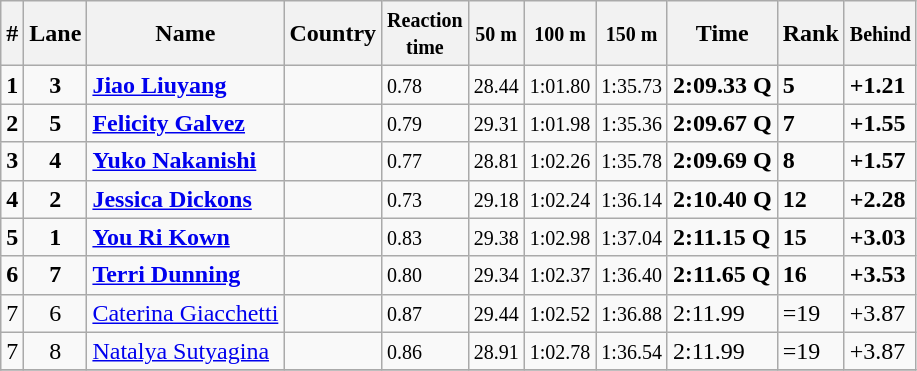<table class="wikitable">
<tr>
<th>#</th>
<th>Lane</th>
<th>Name</th>
<th>Country</th>
<th><small>Reaction<br>time</small></th>
<th><small>50 m</small></th>
<th><small>100 m</small></th>
<th><small>150 m</small></th>
<th>Time</th>
<th>Rank</th>
<th><small>Behind</small></th>
</tr>
<tr>
<td><strong>1</strong></td>
<td align="center"><strong>3</strong></td>
<td><strong><a href='#'>Jiao Liuyang</a></strong></td>
<td><strong></strong></td>
<td><small>0.78</small></td>
<td><small>28.44</small></td>
<td><small>1:01.80</small></td>
<td><small>1:35.73</small></td>
<td><strong>2:09.33 Q</strong></td>
<td><strong>5</strong></td>
<td><strong>+1.21</strong></td>
</tr>
<tr>
<td><strong>2</strong></td>
<td align="center"><strong>5</strong></td>
<td><strong><a href='#'>Felicity Galvez</a></strong></td>
<td><strong></strong></td>
<td><small>0.79</small></td>
<td><small>29.31</small></td>
<td><small>1:01.98</small></td>
<td><small>1:35.36</small></td>
<td><strong>2:09.67 Q</strong></td>
<td><strong>7</strong></td>
<td><strong>+1.55</strong></td>
</tr>
<tr>
<td><strong>3</strong></td>
<td align="center"><strong>4</strong></td>
<td><strong><a href='#'>Yuko Nakanishi</a></strong></td>
<td><strong></strong></td>
<td><small>0.77</small></td>
<td><small>28.81</small></td>
<td><small>1:02.26</small></td>
<td><small>1:35.78</small></td>
<td><strong>2:09.69 Q</strong></td>
<td><strong>8</strong></td>
<td><strong>+1.57</strong></td>
</tr>
<tr>
<td><strong>4</strong></td>
<td align="center"><strong>2</strong></td>
<td><strong><a href='#'>Jessica Dickons</a></strong></td>
<td><strong></strong></td>
<td><small>0.73</small></td>
<td><small>29.18</small></td>
<td><small>1:02.24</small></td>
<td><small>1:36.14</small></td>
<td><strong>2:10.40 Q</strong></td>
<td><strong>12</strong></td>
<td><strong>+2.28</strong></td>
</tr>
<tr>
<td><strong>5</strong></td>
<td align="center"><strong>1</strong></td>
<td><strong><a href='#'>You Ri Kown</a></strong></td>
<td><strong></strong></td>
<td><small>0.83</small></td>
<td><small>29.38</small></td>
<td><small>1:02.98</small></td>
<td><small>1:37.04</small></td>
<td><strong>2:11.15 Q</strong></td>
<td><strong>15</strong></td>
<td><strong>+3.03</strong></td>
</tr>
<tr>
<td><strong>6</strong></td>
<td align="center"><strong>7</strong></td>
<td><strong><a href='#'>Terri Dunning</a></strong></td>
<td><strong></strong></td>
<td><small>0.80</small></td>
<td><small>29.34</small></td>
<td><small>1:02.37</small></td>
<td><small>1:36.40</small></td>
<td><strong>2:11.65 Q</strong></td>
<td><strong>16</strong></td>
<td><strong>+3.53</strong></td>
</tr>
<tr>
<td>7</td>
<td align="center">6</td>
<td><a href='#'>Caterina Giacchetti</a></td>
<td></td>
<td><small>0.87</small></td>
<td><small>29.44</small></td>
<td><small>1:02.52</small></td>
<td><small>1:36.88</small></td>
<td>2:11.99</td>
<td>=19</td>
<td>+3.87</td>
</tr>
<tr>
<td>7</td>
<td align="center">8</td>
<td><a href='#'>Natalya Sutyagina</a></td>
<td></td>
<td><small>0.86</small></td>
<td><small>28.91</small></td>
<td><small>1:02.78</small></td>
<td><small>1:36.54</small></td>
<td>2:11.99</td>
<td>=19</td>
<td>+3.87</td>
</tr>
<tr>
</tr>
</table>
